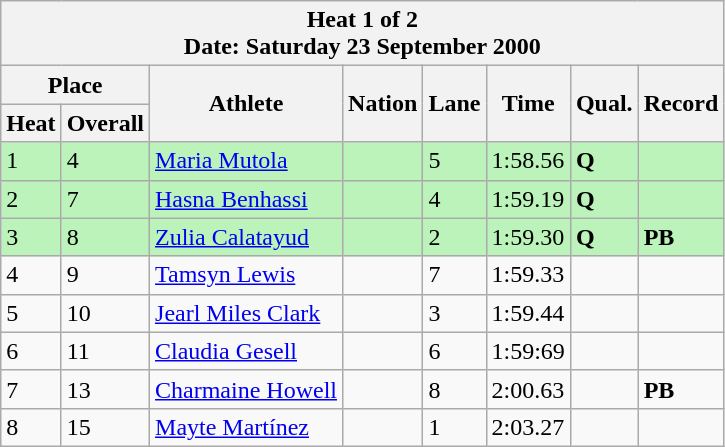<table class="wikitable sortable">
<tr>
<th colspan=9>Heat 1 of 2 <br> Date: Saturday 23 September 2000 <br></th>
</tr>
<tr>
<th colspan=2>Place</th>
<th rowspan=2>Athlete</th>
<th rowspan=2>Nation</th>
<th rowspan=2>Lane</th>
<th rowspan=2>Time</th>
<th rowspan=2>Qual.</th>
<th rowspan=2>Record</th>
</tr>
<tr>
<th>Heat</th>
<th>Overall</th>
</tr>
<tr bgcolor = "bbf3bb">
<td>1</td>
<td>4</td>
<td align="left"><a href='#'>Maria Mutola</a></td>
<td align="left"></td>
<td>5</td>
<td>1:58.56</td>
<td><strong>Q</strong></td>
<td></td>
</tr>
<tr bgcolor = "bbf3bb">
<td>2</td>
<td>7</td>
<td align="left"><a href='#'>Hasna Benhassi</a></td>
<td align="left"></td>
<td>4</td>
<td>1:59.19</td>
<td><strong>Q</strong></td>
<td></td>
</tr>
<tr bgcolor = "bbf3bb">
<td>3</td>
<td>8</td>
<td align="left"><a href='#'>Zulia Calatayud</a></td>
<td align="left"></td>
<td>2</td>
<td>1:59.30</td>
<td><strong>Q </strong></td>
<td><strong>PB</strong></td>
</tr>
<tr>
<td>4</td>
<td>9</td>
<td align="left"><a href='#'>Tamsyn Lewis</a></td>
<td align="left"></td>
<td>7</td>
<td>1:59.33</td>
<td></td>
<td></td>
</tr>
<tr>
<td>5</td>
<td>10</td>
<td align="left"><a href='#'>Jearl Miles Clark</a></td>
<td align="left"></td>
<td>3</td>
<td>1:59.44</td>
<td></td>
<td></td>
</tr>
<tr>
<td>6</td>
<td>11</td>
<td align="left"><a href='#'>Claudia Gesell</a></td>
<td align="left"></td>
<td>6</td>
<td>1:59:69</td>
<td></td>
<td></td>
</tr>
<tr>
<td>7</td>
<td>13</td>
<td align="left"><a href='#'>Charmaine Howell</a></td>
<td align="left"></td>
<td>8</td>
<td>2:00.63</td>
<td></td>
<td><strong>PB</strong></td>
</tr>
<tr>
<td>8</td>
<td>15</td>
<td align="left"><a href='#'>Mayte Martínez</a></td>
<td align="left"></td>
<td>1</td>
<td>2:03.27</td>
<td></td>
<td></td>
</tr>
</table>
